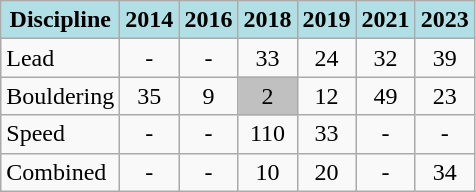<table class="wikitable" style="text-align: center">
<tr>
<th style="background: #b0e0e6">Discipline</th>
<th style="background: #b0e0e6">2014</th>
<th style="background: #b0e0e6">2016</th>
<th style="background: #b0e0e6">2018</th>
<th style="background: #b0e0e6">2019</th>
<th style="background: #b0e0e6">2021</th>
<th style="background: #b0e0e6">2023</th>
</tr>
<tr>
<td align="left">Lead</td>
<td>-</td>
<td>-</td>
<td>33</td>
<td>24</td>
<td>32</td>
<td>39</td>
</tr>
<tr>
<td align="left">Bouldering</td>
<td>35</td>
<td>9</td>
<td style="background: silver">2</td>
<td>12</td>
<td>49</td>
<td>23</td>
</tr>
<tr>
<td align="left">Speed</td>
<td>-</td>
<td>-</td>
<td>110</td>
<td>33</td>
<td>-</td>
<td>-</td>
</tr>
<tr>
<td align="left">Combined</td>
<td>-</td>
<td>-</td>
<td>10</td>
<td>20</td>
<td>-</td>
<td>34</td>
</tr>
</table>
